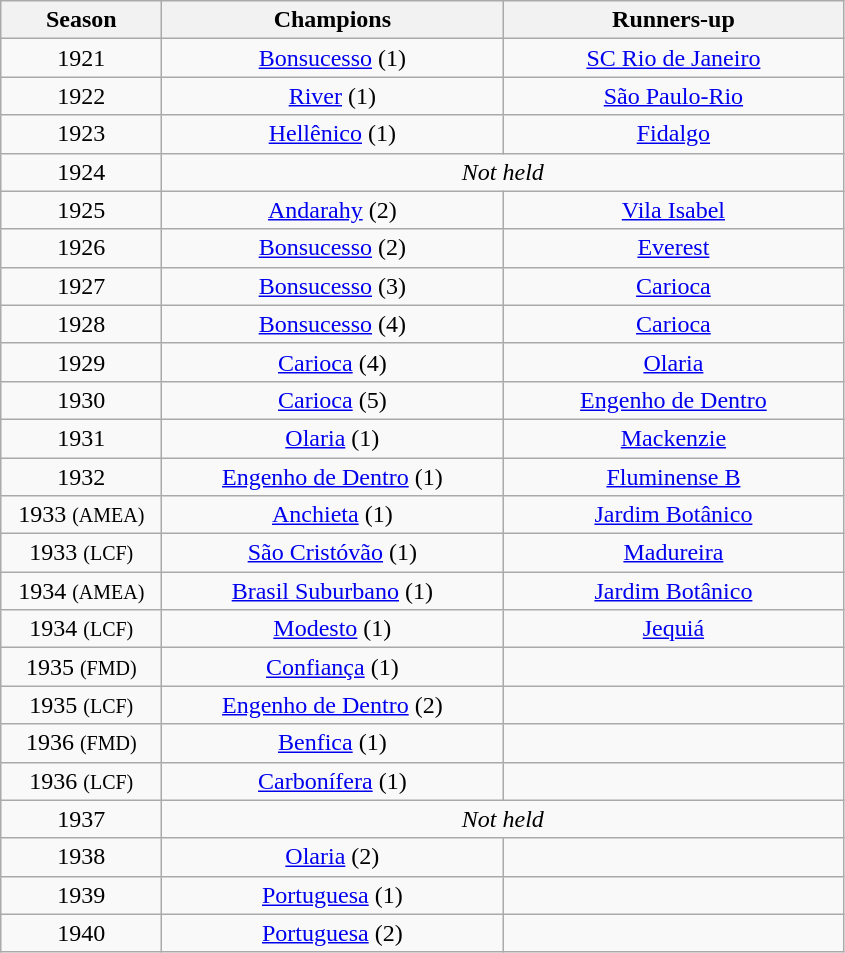<table class="wikitable" style="text-align:center; margin-left:1em;">
<tr>
<th style="width:100px">Season</th>
<th style="width:220px">Champions</th>
<th style="width:220px">Runners-up</th>
</tr>
<tr>
<td>1921</td>
<td><a href='#'>Bonsucesso</a> (1)</td>
<td><a href='#'>SC Rio de Janeiro</a></td>
</tr>
<tr>
<td>1922</td>
<td><a href='#'>River</a> (1)</td>
<td><a href='#'>São Paulo-Rio</a></td>
</tr>
<tr>
<td>1923</td>
<td><a href='#'>Hellênico</a> (1)</td>
<td><a href='#'>Fidalgo</a></td>
</tr>
<tr>
<td>1924</td>
<td colspan=2><em>Not held</em></td>
</tr>
<tr>
<td>1925</td>
<td><a href='#'>Andarahy</a> (2)</td>
<td><a href='#'>Vila Isabel</a></td>
</tr>
<tr>
<td>1926</td>
<td><a href='#'>Bonsucesso</a> (2)</td>
<td><a href='#'>Everest</a></td>
</tr>
<tr>
<td>1927</td>
<td><a href='#'>Bonsucesso</a> (3)</td>
<td><a href='#'>Carioca</a></td>
</tr>
<tr>
<td>1928</td>
<td><a href='#'>Bonsucesso</a> (4)</td>
<td><a href='#'>Carioca</a></td>
</tr>
<tr>
<td>1929</td>
<td><a href='#'>Carioca</a> (4)</td>
<td><a href='#'>Olaria</a></td>
</tr>
<tr>
<td>1930</td>
<td><a href='#'>Carioca</a> (5)</td>
<td><a href='#'>Engenho de Dentro</a></td>
</tr>
<tr>
<td>1931</td>
<td><a href='#'>Olaria</a> (1)</td>
<td><a href='#'>Mackenzie</a></td>
</tr>
<tr>
<td>1932</td>
<td><a href='#'>Engenho de Dentro</a> (1)</td>
<td><a href='#'>Fluminense B</a></td>
</tr>
<tr>
<td>1933 <small>(AMEA)</small></td>
<td><a href='#'>Anchieta</a> (1)</td>
<td><a href='#'>Jardim Botânico</a></td>
</tr>
<tr>
<td>1933 <small>(LCF)</small></td>
<td><a href='#'>São Cristóvão</a> (1)</td>
<td><a href='#'>Madureira</a></td>
</tr>
<tr>
<td>1934 <small>(AMEA)</small></td>
<td><a href='#'>Brasil Suburbano</a> (1)</td>
<td><a href='#'>Jardim Botânico</a></td>
</tr>
<tr>
<td>1934 <small>(LCF)</small></td>
<td><a href='#'>Modesto</a> (1)</td>
<td><a href='#'>Jequiá</a></td>
</tr>
<tr>
<td>1935 <small>(FMD)</small></td>
<td><a href='#'>Confiança</a> (1)</td>
</tr>
<tr>
<td>1935 <small>(LCF)</small></td>
<td><a href='#'>Engenho de Dentro</a> (2)</td>
<td></td>
</tr>
<tr>
<td>1936 <small>(FMD)</small></td>
<td><a href='#'>Benfica</a> (1)</td>
</tr>
<tr>
<td>1936 <small>(LCF)</small></td>
<td><a href='#'>Carbonífera</a> (1)</td>
<td></td>
</tr>
<tr>
<td>1937</td>
<td colspan=2><em>Not held</em></td>
</tr>
<tr>
<td>1938</td>
<td><a href='#'>Olaria</a> (2)</td>
<td></td>
</tr>
<tr>
<td>1939</td>
<td><a href='#'>Portuguesa</a> (1)</td>
<td></td>
</tr>
<tr>
<td>1940</td>
<td><a href='#'>Portuguesa</a> (2)</td>
<td></td>
</tr>
</table>
